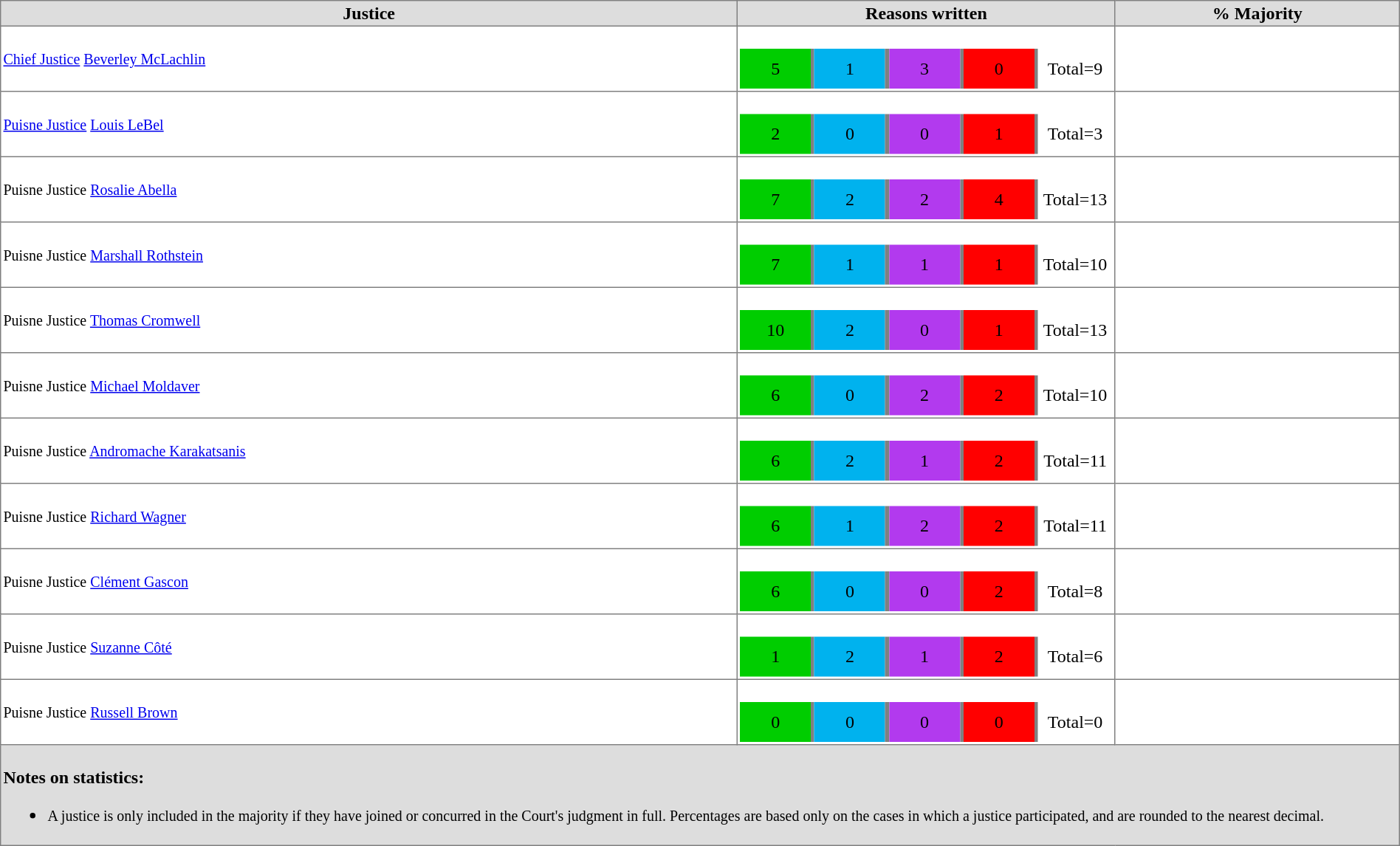<table width=100% cellpadding="2" cellspacing="0" border="1" style="border-collapse:collapse;">
<tr>
<th bgcolor=#DDDDDD>Justice</th>
<th bgcolor=#DDDDDD>Reasons written</th>
<th bgcolor=#DDDDDD>% Majority</th>
</tr>
<tr>
<td><small><a href='#'>Chief Justice</a> <a href='#'>Beverley McLachlin</a></small></td>
<td><br><table cellpadding="0" cellspacing="0" border="0" align="center" width=100%>
<tr>
<td width=19% align=center bgcolor="#00CD00">5</td>
<td width=1% bgcolor=gray><br><br></td>
<td width=19% align=center bgcolor="#00B2EE">1</td>
<td width=1% bgcolor=gray><br><br></td>
<td width=19% align=center bgcolor="#B23AEE">3</td>
<td width=1% bgcolor=gray><br><br></td>
<td width=19% align=center bgcolor="red">0</td>
<td width=1% bgcolor=gray><br><br></td>
<td width=20% align=center>Total=9</td>
</tr>
</table>
</td>
<td align=center></td>
</tr>
<tr>
<td><small><a href='#'>Puisne Justice</a> <a href='#'>Louis LeBel</a></small></td>
<td><br><table cellpadding="0" cellspacing="0" border="0" align="center" width=100%>
<tr>
<td width=19% align=center bgcolor="#00CD00">2</td>
<td width=1% bgcolor=gray><br><br></td>
<td width=19% align=center bgcolor="#00B2EE">0</td>
<td width=1% bgcolor=gray><br><br></td>
<td width=19% align=center bgcolor="#B23AEE">0</td>
<td width=1% bgcolor=gray><br><br></td>
<td width=19% align=center bgcolor="red">1</td>
<td width=1% bgcolor=gray><br><br></td>
<td width=20% align=center>Total=3</td>
</tr>
</table>
</td>
<td align=center></td>
</tr>
<tr>
<td><small>Puisne Justice <a href='#'>Rosalie Abella</a></small></td>
<td><br><table cellpadding="0" cellspacing="0" border="0" align="center" width=100%>
<tr>
<td width=19% align=center bgcolor="#00CD00">7</td>
<td width=1% bgcolor=gray><br><br></td>
<td width=19% align=center bgcolor="#00B2EE">2</td>
<td width=1% bgcolor=gray><br><br></td>
<td width=19% align=center bgcolor="#B23AEE">2</td>
<td width=1% bgcolor=gray><br><br></td>
<td width=19% align=center bgcolor="red">4</td>
<td width=1% bgcolor=gray><br><br></td>
<td width=20% align=center>Total=13</td>
</tr>
</table>
</td>
<td align=center></td>
</tr>
<tr>
<td><small>Puisne Justice <a href='#'>Marshall Rothstein</a></small></td>
<td><br><table cellpadding="0" cellspacing="0" border="0" align="center" width=100%>
<tr>
<td width=19% align=center bgcolor="#00CD00">7</td>
<td width=1% bgcolor=gray><br><br></td>
<td width=19% align=center bgcolor="#00B2EE">1</td>
<td width=1% bgcolor=gray><br><br></td>
<td width=19% align=center bgcolor="#B23AEE">1</td>
<td width=1% bgcolor=gray><br><br></td>
<td width=19% align=center bgcolor="red">1</td>
<td width=1% bgcolor=gray><br><br></td>
<td width=20% align=center>Total=10</td>
</tr>
</table>
</td>
<td align=center></td>
</tr>
<tr>
<td><small>Puisne Justice <a href='#'>Thomas Cromwell</a></small></td>
<td><br><table cellpadding="0" cellspacing="0" border="0" align="center" width=100%>
<tr>
<td width=19% align=center bgcolor="#00CD00">10</td>
<td width=1% bgcolor=gray><br><br></td>
<td width=19% align=center bgcolor="#00B2EE">2</td>
<td width=1% bgcolor=gray><br><br></td>
<td width=19% align=center bgcolor="#B23AEE">0</td>
<td width=1% bgcolor=gray><br><br></td>
<td width=19% align=center bgcolor="red">1</td>
<td width=1% bgcolor=gray><br><br></td>
<td width=20% align=center>Total=13</td>
</tr>
</table>
</td>
<td align=center></td>
</tr>
<tr>
<td><small>Puisne Justice <a href='#'>Michael Moldaver</a></small></td>
<td><br><table cellpadding="0" cellspacing="0" border="0" align="center" width=100%>
<tr>
<td width=19% align=center bgcolor="#00CD00">6</td>
<td width=1% bgcolor=gray><br><br></td>
<td width=19% align=center bgcolor="#00B2EE">0</td>
<td width=1% bgcolor=gray><br><br></td>
<td width=19% align=center bgcolor="#B23AEE">2</td>
<td width=1% bgcolor=gray><br><br></td>
<td width=19% align=center bgcolor="red">2</td>
<td width=1% bgcolor=gray><br><br></td>
<td width=20% align=center>Total=10</td>
</tr>
</table>
</td>
<td align=center></td>
</tr>
<tr>
<td><small>Puisne Justice <a href='#'>Andromache Karakatsanis</a></small></td>
<td><br><table cellpadding="0" cellspacing="0" border="0" align="center" width=100%>
<tr>
<td width=19% align=center bgcolor="#00CD00">6</td>
<td width=1% bgcolor=gray><br><br></td>
<td width=19% align=center bgcolor="#00B2EE">2</td>
<td width=1% bgcolor=gray><br><br></td>
<td width=19% align=center bgcolor="#B23AEE">1</td>
<td width=1% bgcolor=gray><br><br></td>
<td width=19% align=center bgcolor="red">2</td>
<td width=1% bgcolor=gray><br><br></td>
<td width=20% align=center>Total=11</td>
</tr>
</table>
</td>
<td align=center></td>
</tr>
<tr>
<td><small>Puisne Justice <a href='#'>Richard Wagner</a></small></td>
<td><br><table cellpadding="0" cellspacing="0" border="0" align="center" width=100%>
<tr>
<td width=19% align=center bgcolor="#00CD00">6</td>
<td width=1% bgcolor=gray><br><br></td>
<td width=19% align=center bgcolor="#00B2EE">1</td>
<td width=1% bgcolor=gray><br><br></td>
<td width=19% align=center bgcolor="#B23AEE">2</td>
<td width=1% bgcolor=gray><br><br></td>
<td width=19% align=center bgcolor="red">2</td>
<td width=1% bgcolor=gray><br><br></td>
<td width=20% align=center>Total=11</td>
</tr>
</table>
</td>
<td align=center></td>
</tr>
<tr>
<td><small>Puisne Justice <a href='#'>Clément Gascon</a></small></td>
<td><br><table cellpadding="0" cellspacing="0" border="0" align="center" width=100%>
<tr>
<td width=19% align=center bgcolor="#00CD00">6</td>
<td width=1% bgcolor=gray><br><br></td>
<td width=19% align=center bgcolor="#00B2EE">0</td>
<td width=1% bgcolor=gray><br><br></td>
<td width=19% align=center bgcolor="#B23AEE">0</td>
<td width=1% bgcolor=gray><br><br></td>
<td width=19% align=center bgcolor="red">2</td>
<td width=1% bgcolor=gray><br><br></td>
<td width=20% align=center>Total=8</td>
</tr>
</table>
</td>
<td align=center></td>
</tr>
<tr>
<td><small>Puisne Justice <a href='#'>Suzanne Côté</a></small></td>
<td><br><table cellpadding="0" cellspacing="0" border="0" align="center" width=100%>
<tr>
<td width=19% align=center bgcolor="#00CD00">1</td>
<td width=1% bgcolor=gray><br><br></td>
<td width=19% align=center bgcolor="#00B2EE">2</td>
<td width=1% bgcolor=gray><br><br></td>
<td width=19% align=center bgcolor="#B23AEE">1</td>
<td width=1% bgcolor=gray><br><br></td>
<td width=19% align=center bgcolor="red">2</td>
<td width=1% bgcolor=gray><br><br></td>
<td width=20% align=center>Total=6</td>
</tr>
</table>
</td>
<td align=center></td>
</tr>
<tr>
<td><small>Puisne Justice <a href='#'>Russell Brown</a></small></td>
<td><br><table cellpadding="0" cellspacing="0" border="0" align="center" width=100%>
<tr>
<td width=19% align=center bgcolor="#00CD00">0</td>
<td width=1% bgcolor=gray><br><br></td>
<td width=19% align=center bgcolor="#00B2EE">0</td>
<td width=1% bgcolor=gray><br><br></td>
<td width=19% align=center bgcolor="#B23AEE">0</td>
<td width=1% bgcolor=gray><br><br></td>
<td width=19% align=center bgcolor="red">0</td>
<td width=1% bgcolor=gray><br><br></td>
<td width=20% align=center>Total=0</td>
</tr>
</table>
</td>
<td align=center></td>
</tr>
<tr>
<td bgcolor=#DDDDDD colspan=5><br><strong>Notes on statistics:</strong><ul><li><small>A justice is only included in the majority if they have joined or concurred in the Court's judgment in full. Percentages are based only on the cases in which a justice participated, and are rounded to the nearest decimal.</small></li></ul></td>
</tr>
</table>
